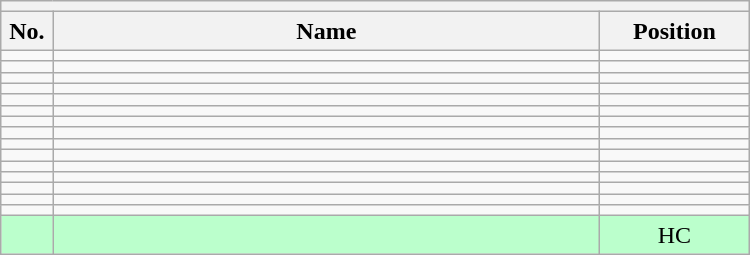<table class="wikitable mw-collapsible mw-collapsed" style="text-align:center; width:500px; border:none">
<tr>
<th style="text-align:left" colspan="3"></th>
</tr>
<tr>
<th style="width:7%">No.</th>
<th>Name</th>
<th style="width:20%">Position</th>
</tr>
<tr>
<td></td>
<td></td>
<td></td>
</tr>
<tr>
<td></td>
<td></td>
<td></td>
</tr>
<tr>
<td></td>
<td></td>
<td></td>
</tr>
<tr>
<td></td>
<td></td>
<td></td>
</tr>
<tr>
<td></td>
<td></td>
<td></td>
</tr>
<tr>
<td></td>
<td></td>
<td></td>
</tr>
<tr>
<td></td>
<td></td>
<td></td>
</tr>
<tr>
<td></td>
<td></td>
<td></td>
</tr>
<tr>
<td></td>
<td></td>
<td></td>
</tr>
<tr>
<td></td>
<td></td>
<td></td>
</tr>
<tr>
<td></td>
<td></td>
<td></td>
</tr>
<tr>
<td></td>
<td></td>
<td></td>
</tr>
<tr>
<td></td>
<td></td>
<td></td>
</tr>
<tr>
<td></td>
<td></td>
<td></td>
</tr>
<tr>
<td></td>
<td></td>
<td></td>
</tr>
<tr bgcolor=#BBFFCC>
<td></td>
<td></td>
<td>HC</td>
</tr>
</table>
